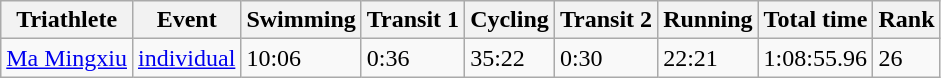<table class="wikitable" border="1">
<tr>
<th>Triathlete</th>
<th>Event</th>
<th>Swimming</th>
<th>Transit 1</th>
<th>Cycling</th>
<th>Transit 2</th>
<th>Running</th>
<th>Total time</th>
<th>Rank</th>
</tr>
<tr>
<td><a href='#'>Ma Mingxiu</a></td>
<td><a href='#'>individual</a></td>
<td>10:06</td>
<td>0:36</td>
<td>35:22</td>
<td>0:30</td>
<td>22:21</td>
<td>1:08:55.96</td>
<td>26</td>
</tr>
</table>
